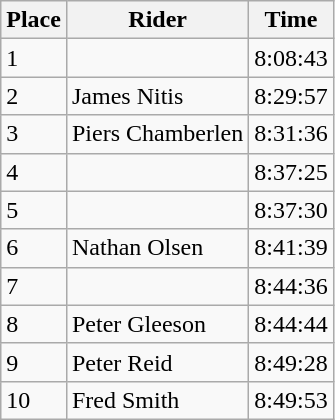<table class="wikitable">
<tr>
<th>Place</th>
<th>Rider</th>
<th>Time</th>
</tr>
<tr>
<td>1</td>
<td></td>
<td>8:08:43</td>
</tr>
<tr>
<td>2</td>
<td>James Nitis</td>
<td>8:29:57</td>
</tr>
<tr>
<td>3</td>
<td>Piers Chamberlen</td>
<td>8:31:36</td>
</tr>
<tr>
<td>4</td>
<td></td>
<td>8:37:25</td>
</tr>
<tr>
<td>5</td>
<td></td>
<td>8:37:30</td>
</tr>
<tr>
<td>6</td>
<td>Nathan Olsen</td>
<td>8:41:39</td>
</tr>
<tr>
<td>7</td>
<td></td>
<td>8:44:36</td>
</tr>
<tr>
<td>8</td>
<td>Peter Gleeson</td>
<td>8:44:44</td>
</tr>
<tr>
<td>9</td>
<td>Peter Reid</td>
<td>8:49:28</td>
</tr>
<tr>
<td>10</td>
<td>Fred Smith</td>
<td>8:49:53</td>
</tr>
</table>
